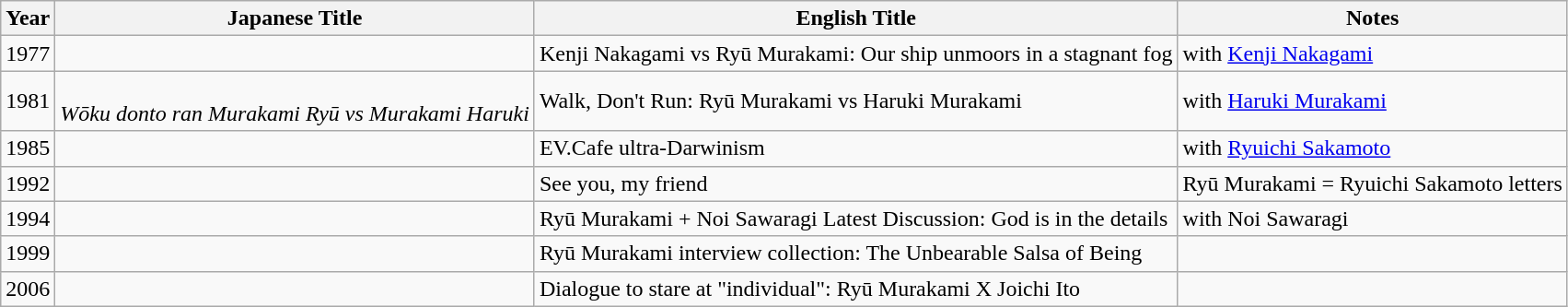<table class="wikitable">
<tr>
<th>Year</th>
<th>Japanese Title</th>
<th>English Title</th>
<th>Notes</th>
</tr>
<tr>
<td>1977</td>
<td><br></td>
<td>Kenji Nakagami vs Ryū Murakami: Our ship unmoors in a stagnant fog</td>
<td>with <a href='#'>Kenji Nakagami</a></td>
</tr>
<tr>
<td>1981</td>
<td><br><em>Wōku donto ran Murakami Ryū vs Murakami Haruki</em></td>
<td>Walk, Don't Run: Ryū Murakami vs Haruki Murakami</td>
<td>with <a href='#'>Haruki Murakami</a></td>
</tr>
<tr>
<td>1985</td>
<td></td>
<td>EV.Cafe ultra-Darwinism</td>
<td>with <a href='#'>Ryuichi Sakamoto</a></td>
</tr>
<tr>
<td>1992</td>
<td></td>
<td>See you, my friend</td>
<td>Ryū Murakami = Ryuichi Sakamoto letters</td>
</tr>
<tr>
<td>1994</td>
<td></td>
<td>Ryū Murakami + Noi Sawaragi Latest Discussion: God is in the details</td>
<td>with Noi Sawaragi</td>
</tr>
<tr>
<td>1999</td>
<td></td>
<td>Ryū Murakami interview collection: The Unbearable Salsa of Being</td>
<td></td>
</tr>
<tr>
<td>2006</td>
<td></td>
<td>Dialogue to stare at "individual": Ryū Murakami X Joichi Ito</td>
<td></td>
</tr>
</table>
